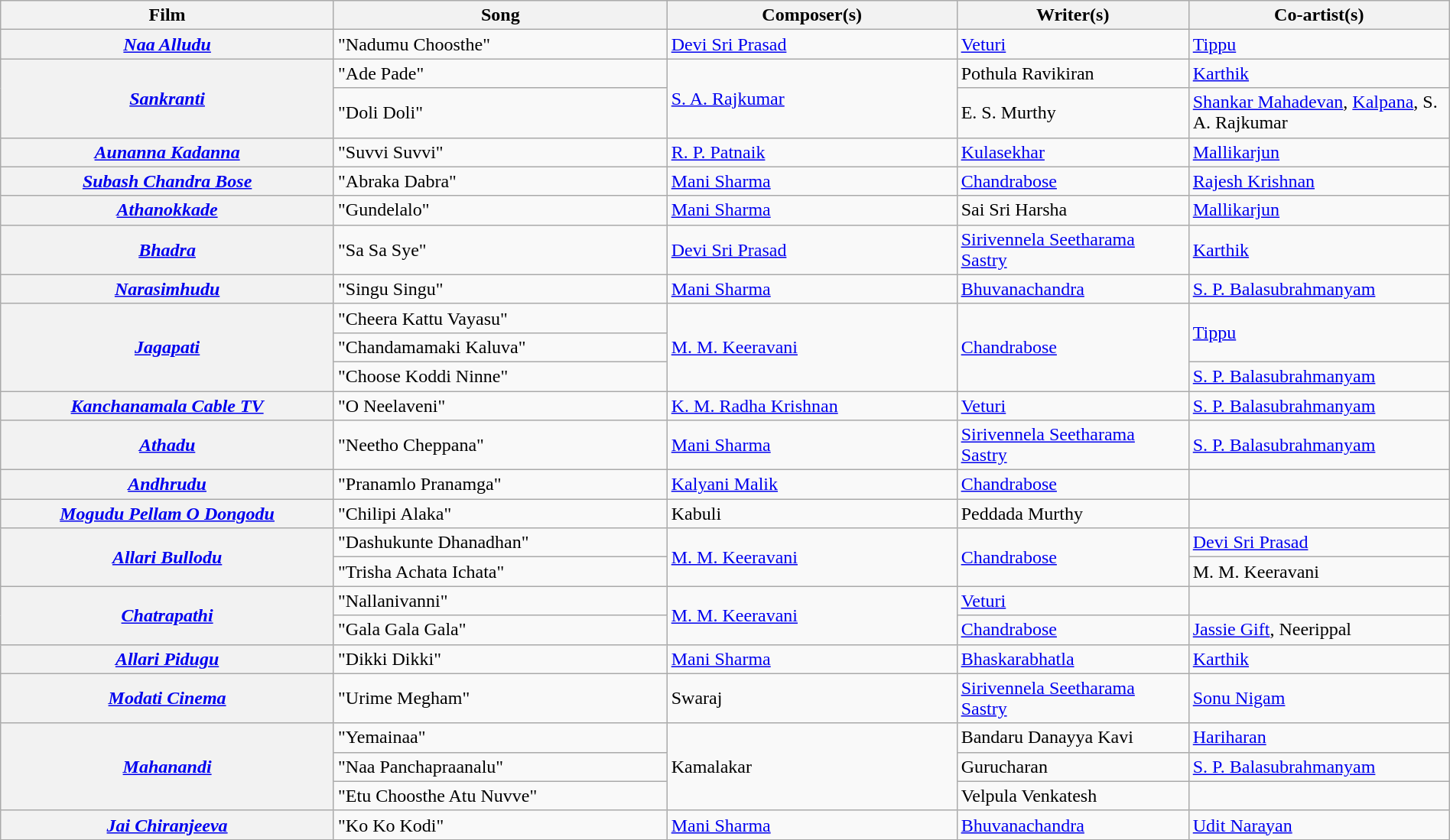<table class="wikitable plainrowheaders" width="100%" textcolor:#000;">
<tr>
<th scope="col" width=23%><strong>Film</strong></th>
<th scope="col" width=23%><strong>Song</strong></th>
<th scope="col" width=20%><strong>Composer(s)</strong></th>
<th scope="col" width=16%><strong>Writer(s)</strong></th>
<th scope="col" width=18%><strong>Co-artist(s)</strong></th>
</tr>
<tr>
<th><em><a href='#'>Naa Alludu</a></em></th>
<td>"Nadumu Choosthe"</td>
<td><a href='#'>Devi Sri Prasad</a></td>
<td><a href='#'>Veturi</a></td>
<td><a href='#'>Tippu</a></td>
</tr>
<tr>
<th rowspan="2"><em><a href='#'>Sankranti</a></em></th>
<td>"Ade Pade"</td>
<td rowspan="2"><a href='#'>S. A. Rajkumar</a></td>
<td>Pothula Ravikiran</td>
<td><a href='#'>Karthik</a></td>
</tr>
<tr>
<td>"Doli Doli"</td>
<td>E. S. Murthy</td>
<td><a href='#'>Shankar Mahadevan</a>, <a href='#'>Kalpana</a>, S. A. Rajkumar</td>
</tr>
<tr>
<th><em><a href='#'>Aunanna Kadanna</a></em></th>
<td>"Suvvi Suvvi"</td>
<td><a href='#'>R. P. Patnaik</a></td>
<td><a href='#'>Kulasekhar</a></td>
<td><a href='#'>Mallikarjun</a></td>
</tr>
<tr>
<th><em><a href='#'>Subash Chandra Bose</a></em></th>
<td>"Abraka Dabra"</td>
<td><a href='#'>Mani Sharma</a></td>
<td><a href='#'>Chandrabose</a></td>
<td><a href='#'>Rajesh Krishnan</a></td>
</tr>
<tr>
<th><em><a href='#'>Athanokkade</a></em></th>
<td>"Gundelalo"</td>
<td><a href='#'>Mani Sharma</a></td>
<td>Sai Sri Harsha</td>
<td><a href='#'>Mallikarjun</a></td>
</tr>
<tr>
<th><em><a href='#'>Bhadra</a></em></th>
<td>"Sa Sa Sye"</td>
<td><a href='#'>Devi Sri Prasad</a></td>
<td><a href='#'>Sirivennela Seetharama Sastry</a></td>
<td><a href='#'>Karthik</a></td>
</tr>
<tr>
<th><em><a href='#'>Narasimhudu</a></em></th>
<td>"Singu Singu"</td>
<td><a href='#'>Mani Sharma</a></td>
<td><a href='#'>Bhuvanachandra</a></td>
<td><a href='#'>S. P. Balasubrahmanyam</a></td>
</tr>
<tr>
<th rowspan="3"><em><a href='#'>Jagapati</a></em></th>
<td>"Cheera Kattu Vayasu"</td>
<td rowspan="3"><a href='#'>M. M. Keeravani</a></td>
<td rowspan="3"><a href='#'>Chandrabose</a></td>
<td rowspan="2"><a href='#'>Tippu</a></td>
</tr>
<tr>
<td>"Chandamamaki Kaluva"</td>
</tr>
<tr>
<td>"Choose Koddi Ninne"</td>
<td><a href='#'>S. P. Balasubrahmanyam</a></td>
</tr>
<tr>
<th><em><a href='#'>Kanchanamala Cable TV</a></em></th>
<td>"O Neelaveni"</td>
<td><a href='#'>K. M. Radha Krishnan</a></td>
<td><a href='#'>Veturi</a></td>
<td><a href='#'>S. P. Balasubrahmanyam</a></td>
</tr>
<tr>
<th><em><a href='#'>Athadu</a></em></th>
<td>"Neetho Cheppana"</td>
<td><a href='#'>Mani Sharma</a></td>
<td><a href='#'>Sirivennela Seetharama Sastry</a></td>
<td><a href='#'>S. P. Balasubrahmanyam</a></td>
</tr>
<tr>
<th><em><a href='#'>Andhrudu</a></em></th>
<td>"Pranamlo Pranamga"</td>
<td><a href='#'>Kalyani Malik</a></td>
<td><a href='#'>Chandrabose</a></td>
<td></td>
</tr>
<tr>
<th><em><a href='#'>Mogudu Pellam O Dongodu</a></em></th>
<td>"Chilipi Alaka"</td>
<td>Kabuli</td>
<td>Peddada Murthy</td>
<td></td>
</tr>
<tr>
<th rowspan="2"><em><a href='#'>Allari Bullodu</a></em></th>
<td>"Dashukunte Dhanadhan"</td>
<td rowspan="2"><a href='#'>M. M. Keeravani</a></td>
<td rowspan="2"><a href='#'>Chandrabose</a></td>
<td><a href='#'>Devi Sri Prasad</a></td>
</tr>
<tr>
<td>"Trisha Achata Ichata"</td>
<td>M. M. Keeravani</td>
</tr>
<tr>
<th rowspan="2"><em><a href='#'>Chatrapathi</a></em></th>
<td>"Nallanivanni"</td>
<td rowspan="2"><a href='#'>M. M. Keeravani</a></td>
<td><a href='#'>Veturi</a></td>
<td></td>
</tr>
<tr>
<td>"Gala Gala Gala"</td>
<td><a href='#'>Chandrabose</a></td>
<td><a href='#'>Jassie Gift</a>, Neerippal</td>
</tr>
<tr>
<th><em><a href='#'>Allari Pidugu</a></em></th>
<td>"Dikki Dikki"</td>
<td><a href='#'>Mani Sharma</a></td>
<td><a href='#'>Bhaskarabhatla</a></td>
<td><a href='#'>Karthik</a></td>
</tr>
<tr>
<th><em><a href='#'>Modati Cinema</a></em></th>
<td>"Urime Megham"</td>
<td>Swaraj</td>
<td><a href='#'>Sirivennela Seetharama Sastry</a></td>
<td><a href='#'>Sonu Nigam</a></td>
</tr>
<tr>
<th rowspan="3"><em><a href='#'>Mahanandi</a></em></th>
<td>"Yemainaa"</td>
<td rowspan="3">Kamalakar</td>
<td>Bandaru Danayya Kavi</td>
<td><a href='#'>Hariharan</a></td>
</tr>
<tr>
<td>"Naa Panchapraanalu"</td>
<td>Gurucharan</td>
<td><a href='#'>S. P. Balasubrahmanyam</a></td>
</tr>
<tr>
<td>"Etu Choosthe Atu Nuvve"</td>
<td>Velpula Venkatesh</td>
<td></td>
</tr>
<tr>
<th><em><a href='#'>Jai Chiranjeeva</a></em></th>
<td>"Ko Ko Kodi"</td>
<td><a href='#'>Mani Sharma</a></td>
<td><a href='#'>Bhuvanachandra</a></td>
<td><a href='#'>Udit Narayan</a></td>
</tr>
<tr>
</tr>
</table>
